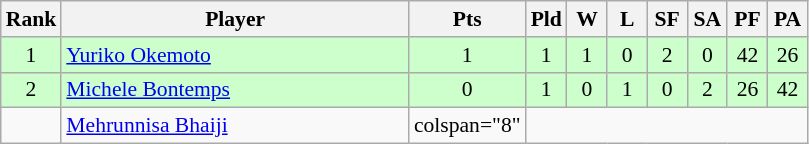<table class=wikitable style="text-align:center; font-size:90%">
<tr>
<th width="20">Rank</th>
<th width="225">Player</th>
<th width="20">Pts</th>
<th width="20">Pld</th>
<th width="20">W</th>
<th width="20">L</th>
<th width="20">SF</th>
<th width="20">SA</th>
<th width="20">PF</th>
<th width="20">PA</th>
</tr>
<tr bgcolor="#ccffcc">
<td>1</td>
<td style="text-align:left"> <a href='#'>Yuriko Okemoto</a></td>
<td>1</td>
<td>1</td>
<td>1</td>
<td>0</td>
<td>2</td>
<td>0</td>
<td>42</td>
<td>26</td>
</tr>
<tr bgcolor="#ccffcc">
<td>2</td>
<td style="text-align:left"> <a href='#'>Michele Bontemps</a></td>
<td>0</td>
<td>1</td>
<td>0</td>
<td>1</td>
<td>0</td>
<td>2</td>
<td>26</td>
<td>42</td>
</tr>
<tr>
<td></td>
<td style="text-align:left"> <a href='#'>Mehrunnisa Bhaiji</a></td>
<td>colspan="8" </td>
</tr>
</table>
